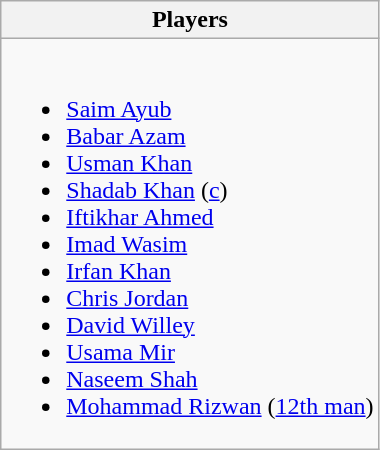<table class="wikitable">
<tr>
<th>Players</th>
</tr>
<tr>
<td><br><ul><li><a href='#'>Saim Ayub</a></li><li><a href='#'>Babar Azam</a></li><li><a href='#'>Usman Khan</a></li><li><a href='#'>Shadab Khan</a> (<a href='#'>c</a>)</li><li><a href='#'>Iftikhar Ahmed</a></li><li><a href='#'>Imad Wasim</a></li><li><a href='#'>Irfan Khan</a></li><li><a href='#'>Chris Jordan</a></li><li><a href='#'>David Willey</a></li><li><a href='#'>Usama Mir</a></li><li><a href='#'>Naseem Shah</a></li><li><a href='#'>Mohammad Rizwan</a> (<a href='#'>12th man</a>)</li></ul></td>
</tr>
</table>
